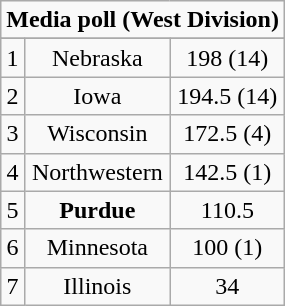<table class="wikitable" style="display: inline-table;">
<tr>
<td align="center" Colspan="3"><strong>Media poll (West Division)</strong></td>
</tr>
<tr align="center">
</tr>
<tr align="center">
<td>1</td>
<td>Nebraska</td>
<td>198 (14)</td>
</tr>
<tr align="center">
<td>2</td>
<td>Iowa</td>
<td>194.5 (14)</td>
</tr>
<tr align="center">
<td>3</td>
<td>Wisconsin</td>
<td>172.5 (4)</td>
</tr>
<tr align="center">
<td>4</td>
<td>Northwestern</td>
<td>142.5 (1)</td>
</tr>
<tr align="center">
<td>5</td>
<td><strong>Purdue</strong></td>
<td>110.5</td>
</tr>
<tr align="center">
<td>6</td>
<td>Minnesota</td>
<td>100 (1)</td>
</tr>
<tr align="center">
<td>7</td>
<td>Illinois</td>
<td>34</td>
</tr>
</table>
